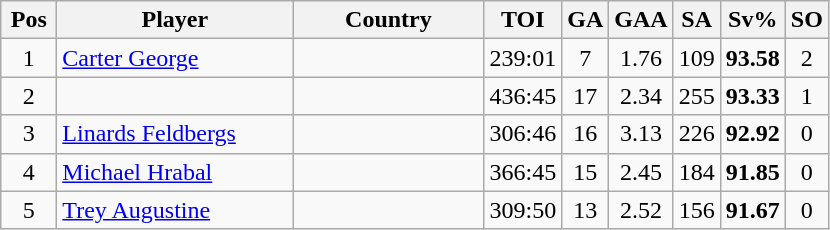<table class="wikitable sortable" style="text-align: center;">
<tr>
<th width=30>Pos</th>
<th width=150>Player</th>
<th width=120>Country</th>
<th width=20>TOI</th>
<th width=20>GA</th>
<th width=20>GAA</th>
<th width=20>SA</th>
<th width=20>Sv%</th>
<th width=20>SO</th>
</tr>
<tr>
<td>1</td>
<td align="left"><a href='#'>Carter George</a></td>
<td align="left"></td>
<td>239:01</td>
<td>7</td>
<td>1.76</td>
<td>109</td>
<td><strong>93.58</strong></td>
<td>2</td>
</tr>
<tr>
<td>2</td>
<td align="left"></td>
<td align="left"></td>
<td>436:45</td>
<td>17</td>
<td>2.34</td>
<td>255</td>
<td><strong>93.33</strong></td>
<td>1</td>
</tr>
<tr>
<td>3</td>
<td align="left"><a href='#'>Linards Feldbergs</a></td>
<td align="left"></td>
<td>306:46</td>
<td>16</td>
<td>3.13</td>
<td>226</td>
<td><strong>92.92</strong></td>
<td>0</td>
</tr>
<tr>
<td>4</td>
<td align="left"><a href='#'>Michael Hrabal</a></td>
<td align="left"></td>
<td>366:45</td>
<td>15</td>
<td>2.45</td>
<td>184</td>
<td><strong>91.85</strong></td>
<td>0</td>
</tr>
<tr>
<td>5</td>
<td align="left"><a href='#'>Trey Augustine</a></td>
<td align="left"></td>
<td>309:50</td>
<td>13</td>
<td>2.52</td>
<td>156</td>
<td><strong>91.67</strong></td>
<td>0</td>
</tr>
</table>
